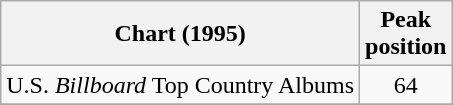<table class="wikitable">
<tr>
<th>Chart (1995)</th>
<th>Peak<br>position</th>
</tr>
<tr>
<td>U.S. <em>Billboard</em> Top Country Albums</td>
<td align="center">64</td>
</tr>
<tr>
</tr>
</table>
